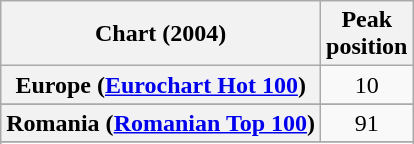<table class="wikitable sortable plainrowheaders" style="text-align:center">
<tr>
<th scope="col">Chart (2004)</th>
<th scope="col">Peak<br>position</th>
</tr>
<tr>
<th scope="row">Europe (<a href='#'>Eurochart Hot 100</a>)</th>
<td>10</td>
</tr>
<tr>
</tr>
<tr>
<th scope="row">Romania (<a href='#'>Romanian Top 100</a>)</th>
<td>91</td>
</tr>
<tr>
</tr>
<tr>
</tr>
</table>
